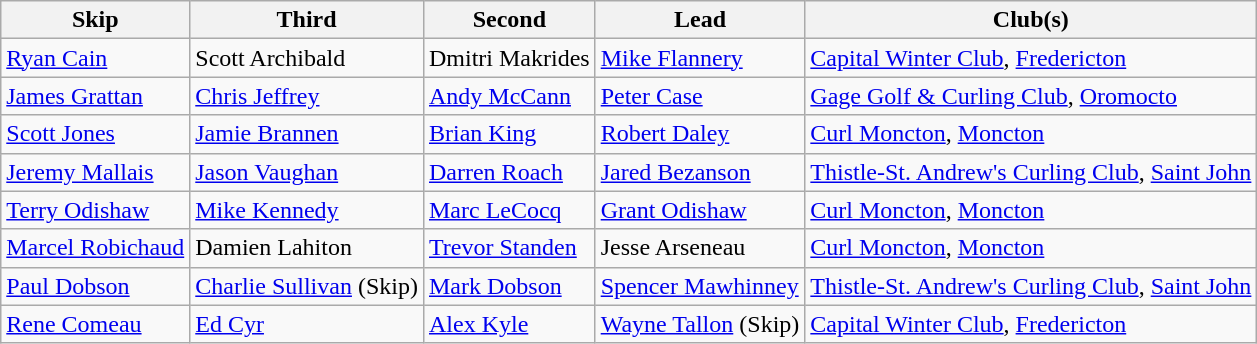<table class="wikitable">
<tr>
<th>Skip</th>
<th>Third</th>
<th>Second</th>
<th>Lead</th>
<th>Club(s)</th>
</tr>
<tr>
<td><a href='#'>Ryan Cain</a></td>
<td>Scott Archibald</td>
<td>Dmitri Makrides</td>
<td><a href='#'>Mike Flannery</a></td>
<td><a href='#'>Capital Winter Club</a>, <a href='#'>Fredericton</a></td>
</tr>
<tr>
<td><a href='#'>James Grattan</a></td>
<td><a href='#'>Chris Jeffrey</a></td>
<td><a href='#'>Andy McCann</a></td>
<td><a href='#'>Peter Case</a></td>
<td><a href='#'>Gage Golf & Curling Club</a>, <a href='#'>Oromocto</a></td>
</tr>
<tr>
<td><a href='#'>Scott Jones</a></td>
<td><a href='#'>Jamie Brannen</a></td>
<td><a href='#'>Brian King</a></td>
<td><a href='#'>Robert Daley</a></td>
<td><a href='#'>Curl Moncton</a>, <a href='#'>Moncton</a></td>
</tr>
<tr>
<td><a href='#'>Jeremy Mallais</a></td>
<td><a href='#'>Jason Vaughan</a></td>
<td><a href='#'>Darren Roach</a></td>
<td><a href='#'>Jared Bezanson</a></td>
<td><a href='#'>Thistle-St. Andrew's Curling Club</a>, <a href='#'>Saint John</a></td>
</tr>
<tr>
<td><a href='#'>Terry Odishaw</a></td>
<td><a href='#'>Mike Kennedy</a></td>
<td><a href='#'>Marc LeCocq</a></td>
<td><a href='#'>Grant Odishaw</a></td>
<td><a href='#'>Curl Moncton</a>, <a href='#'>Moncton</a></td>
</tr>
<tr>
<td><a href='#'>Marcel Robichaud</a></td>
<td>Damien Lahiton</td>
<td><a href='#'>Trevor Standen</a></td>
<td>Jesse Arseneau</td>
<td><a href='#'>Curl Moncton</a>, <a href='#'>Moncton</a></td>
</tr>
<tr>
<td><a href='#'>Paul Dobson</a></td>
<td><a href='#'>Charlie Sullivan</a> (Skip)</td>
<td><a href='#'>Mark Dobson</a></td>
<td><a href='#'>Spencer Mawhinney</a></td>
<td><a href='#'>Thistle-St. Andrew's Curling Club</a>, <a href='#'>Saint John</a></td>
</tr>
<tr>
<td><a href='#'>Rene Comeau</a></td>
<td><a href='#'>Ed Cyr</a></td>
<td><a href='#'>Alex Kyle</a></td>
<td><a href='#'>Wayne Tallon</a> (Skip)</td>
<td><a href='#'>Capital Winter Club</a>, <a href='#'>Fredericton</a></td>
</tr>
</table>
